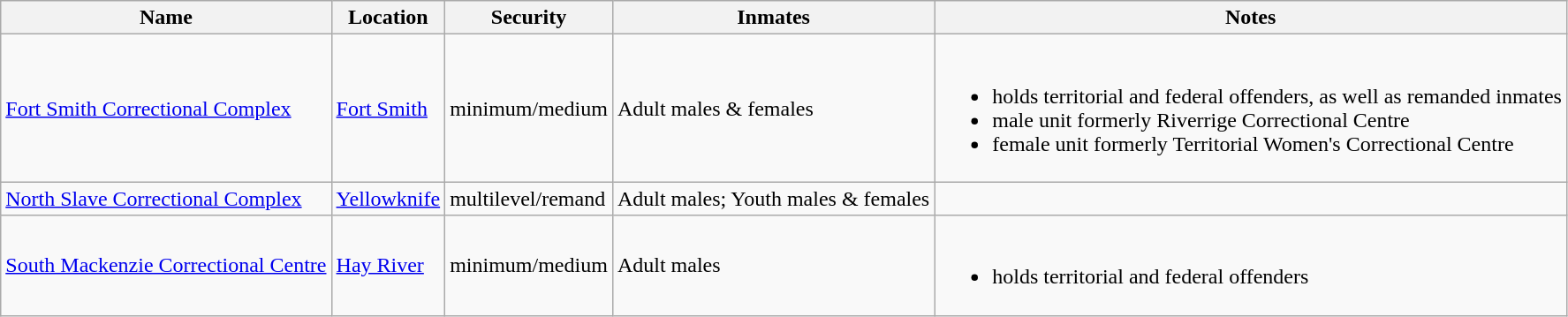<table class="wikitable">
<tr>
<th>Name</th>
<th>Location</th>
<th>Security</th>
<th>Inmates</th>
<th>Notes</th>
</tr>
<tr>
<td><a href='#'>Fort Smith Correctional Complex</a></td>
<td><a href='#'>Fort Smith</a></td>
<td>minimum/medium</td>
<td>Adult males & females</td>
<td><br><ul><li>holds territorial and federal offenders, as well as remanded inmates</li><li>male unit formerly Riverrige Correctional Centre</li><li>female unit formerly Territorial Women's Correctional Centre</li></ul></td>
</tr>
<tr>
<td><a href='#'>North Slave Correctional Complex</a></td>
<td><a href='#'>Yellowknife</a></td>
<td>multilevel/remand</td>
<td>Adult males; Youth males & females</td>
<td></td>
</tr>
<tr>
<td><a href='#'>South Mackenzie Correctional Centre</a></td>
<td><a href='#'>Hay River</a></td>
<td>minimum/medium</td>
<td>Adult males</td>
<td><br><ul><li>holds territorial and federal offenders</li></ul></td>
</tr>
</table>
